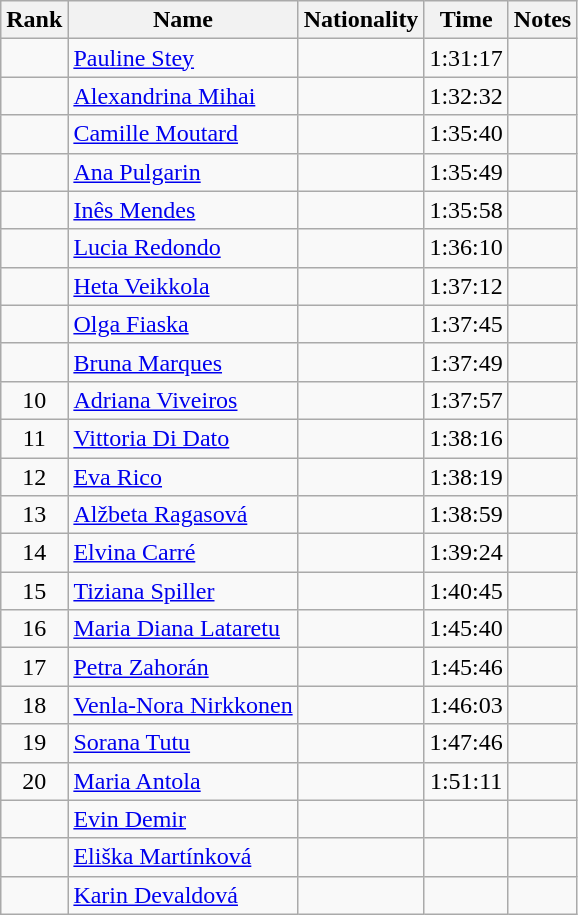<table class="wikitable sortable" style="text-align:center">
<tr>
<th>Rank</th>
<th>Name</th>
<th>Nationality</th>
<th>Time</th>
<th>Notes</th>
</tr>
<tr>
<td></td>
<td align=left><a href='#'>Pauline Stey</a></td>
<td align=left></td>
<td>1:31:17</td>
<td></td>
</tr>
<tr>
<td></td>
<td align=left><a href='#'>Alexandrina Mihai</a></td>
<td align=left></td>
<td>1:32:32</td>
<td></td>
</tr>
<tr>
<td></td>
<td align=left><a href='#'>Camille Moutard</a></td>
<td align=left></td>
<td>1:35:40</td>
<td></td>
</tr>
<tr>
<td></td>
<td align=left><a href='#'>Ana Pulgarin</a></td>
<td align=left></td>
<td>1:35:49</td>
<td></td>
</tr>
<tr>
<td></td>
<td align=left><a href='#'>Inês Mendes</a></td>
<td align=left></td>
<td>1:35:58</td>
<td></td>
</tr>
<tr>
<td></td>
<td align=left><a href='#'>Lucia Redondo</a></td>
<td align=left></td>
<td>1:36:10</td>
<td></td>
</tr>
<tr>
<td></td>
<td align=left><a href='#'>Heta Veikkola</a></td>
<td align=left></td>
<td>1:37:12</td>
<td></td>
</tr>
<tr>
<td></td>
<td align=left><a href='#'>Olga Fiaska</a></td>
<td align=left></td>
<td>1:37:45</td>
<td></td>
</tr>
<tr>
<td></td>
<td align=left><a href='#'>Bruna Marques</a></td>
<td align=left></td>
<td>1:37:49</td>
<td></td>
</tr>
<tr>
<td>10</td>
<td align=left><a href='#'>Adriana Viveiros</a></td>
<td align=left></td>
<td>1:37:57</td>
<td></td>
</tr>
<tr>
<td>11</td>
<td align=left><a href='#'>Vittoria Di Dato</a></td>
<td align=left></td>
<td>1:38:16</td>
<td></td>
</tr>
<tr>
<td>12</td>
<td align=left><a href='#'>Eva Rico</a></td>
<td align=left></td>
<td>1:38:19</td>
<td></td>
</tr>
<tr>
<td>13</td>
<td align=left><a href='#'>Alžbeta Ragasová</a></td>
<td align=left></td>
<td>1:38:59</td>
<td></td>
</tr>
<tr>
<td>14</td>
<td align=left><a href='#'>Elvina Carré</a></td>
<td align=left></td>
<td>1:39:24</td>
<td></td>
</tr>
<tr>
<td>15</td>
<td align=left><a href='#'>Tiziana Spiller</a></td>
<td align=left></td>
<td>1:40:45</td>
<td></td>
</tr>
<tr>
<td>16</td>
<td align=left><a href='#'>Maria Diana Lataretu</a></td>
<td align=left></td>
<td>1:45:40</td>
<td></td>
</tr>
<tr>
<td>17</td>
<td align=left><a href='#'>Petra Zahorán</a></td>
<td align=left></td>
<td>1:45:46</td>
<td></td>
</tr>
<tr>
<td>18</td>
<td align=left><a href='#'>Venla-Nora Nirkkonen</a></td>
<td align=left></td>
<td>1:46:03</td>
<td></td>
</tr>
<tr>
<td>19</td>
<td align=left><a href='#'>Sorana Tutu</a></td>
<td align=left></td>
<td>1:47:46</td>
<td></td>
</tr>
<tr>
<td>20</td>
<td align=left><a href='#'>Maria Antola</a></td>
<td align=left></td>
<td>1:51:11</td>
<td></td>
</tr>
<tr>
<td></td>
<td align=left><a href='#'>Evin Demir</a></td>
<td align=left></td>
<td></td>
<td></td>
</tr>
<tr>
<td></td>
<td align=left><a href='#'>Eliška Martínková</a></td>
<td align=left></td>
<td></td>
<td></td>
</tr>
<tr>
<td></td>
<td align=left><a href='#'>Karin Devaldová</a></td>
<td align=left></td>
<td></td>
<td></td>
</tr>
</table>
